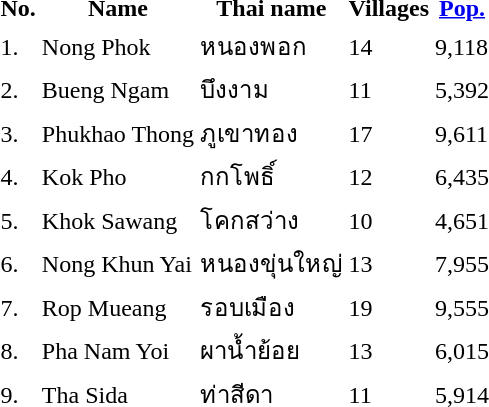<table>
<tr>
<th>No.</th>
<th>Name</th>
<th>Thai name</th>
<th>Villages</th>
<th><a href='#'>Pop.</a></th>
</tr>
<tr>
<td>1.</td>
<td>Nong Phok</td>
<td>หนองพอก</td>
<td>14</td>
<td>9,118</td>
<td></td>
</tr>
<tr>
<td>2.</td>
<td>Bueng Ngam</td>
<td>บึงงาม</td>
<td>11</td>
<td>5,392</td>
<td></td>
</tr>
<tr>
<td>3.</td>
<td>Phukhao Thong</td>
<td>ภูเขาทอง</td>
<td>17</td>
<td>9,611</td>
<td></td>
</tr>
<tr>
<td>4.</td>
<td>Kok Pho</td>
<td>กกโพธิ์</td>
<td>12</td>
<td>6,435</td>
<td></td>
</tr>
<tr>
<td>5.</td>
<td>Khok Sawang</td>
<td>โคกสว่าง</td>
<td>10</td>
<td>4,651</td>
<td></td>
</tr>
<tr>
<td>6.</td>
<td>Nong Khun Yai</td>
<td>หนองขุ่นใหญ่</td>
<td>13</td>
<td>7,955</td>
<td></td>
</tr>
<tr>
<td>7.</td>
<td>Rop Mueang</td>
<td>รอบเมือง</td>
<td>19</td>
<td>9,555</td>
<td></td>
</tr>
<tr>
<td>8.</td>
<td>Pha Nam Yoi</td>
<td>ผาน้ำย้อย</td>
<td>13</td>
<td>6,015</td>
<td></td>
</tr>
<tr>
<td>9.</td>
<td>Tha Sida</td>
<td>ท่าสีดา</td>
<td>11</td>
<td>5,914</td>
<td></td>
</tr>
</table>
